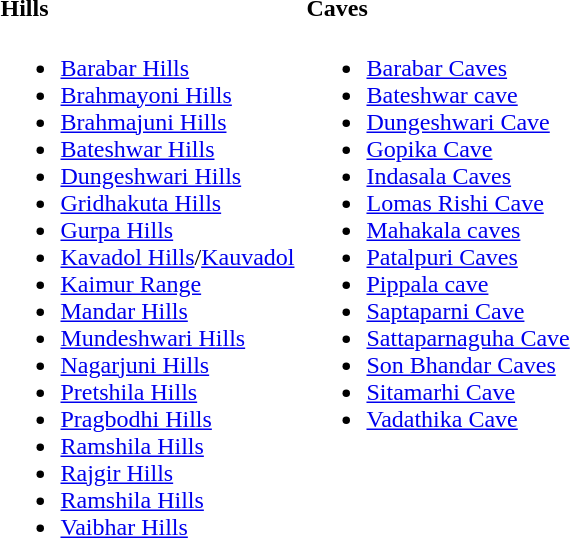<table>
<tr>
<td valign="top"><br><h4>Hills</h4><ul><li><a href='#'>Barabar Hills</a></li><li><a href='#'>Brahmayoni Hills</a></li><li><a href='#'>Brahmajuni Hills</a></li><li><a href='#'>Bateshwar Hills</a></li><li><a href='#'>Dungeshwari Hills</a></li><li><a href='#'>Gridhakuta Hills</a></li><li><a href='#'>Gurpa Hills</a></li><li><a href='#'>Kavadol Hills</a>/<a href='#'>Kauvadol</a></li><li><a href='#'>Kaimur Range</a></li><li><a href='#'>Mandar Hills</a></li><li><a href='#'>Mundeshwari Hills</a></li><li><a href='#'>Nagarjuni Hills</a></li><li><a href='#'>Pretshila Hills</a></li><li><a href='#'>Pragbodhi Hills</a></li><li><a href='#'>Ramshila Hills</a></li><li><a href='#'>Rajgir Hills</a></li><li><a href='#'>Ramshila Hills</a></li><li><a href='#'>Vaibhar Hills</a></li></ul></td>
<td valign="top"></td>
<td valign="top"><br><h4>Caves</h4><ul><li><a href='#'>Barabar Caves</a></li><li><a href='#'>Bateshwar cave</a></li><li><a href='#'>Dungeshwari Cave</a></li><li><a href='#'>Gopika Cave</a></li><li><a href='#'>Indasala Caves</a></li><li><a href='#'>Lomas Rishi Cave</a></li><li><a href='#'>Mahakala caves</a></li><li><a href='#'>Patalpuri Caves</a></li><li><a href='#'>Pippala cave</a></li><li><a href='#'>Saptaparni Cave</a></li><li><a href='#'>Sattaparnaguha Cave</a></li><li><a href='#'>Son Bhandar Caves</a></li><li><a href='#'>Sitamarhi Cave</a></li><li><a href='#'>Vadathika Cave</a></li></ul></td>
</tr>
</table>
